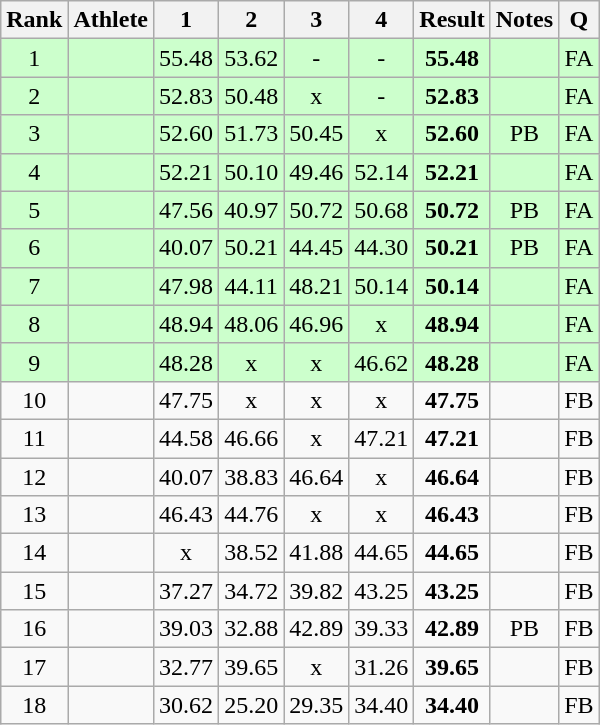<table class="wikitable sortable" style="text-align:center">
<tr>
<th>Rank</th>
<th>Athlete</th>
<th>1</th>
<th>2</th>
<th>3</th>
<th>4</th>
<th>Result</th>
<th>Notes</th>
<th>Q</th>
</tr>
<tr bgcolor=ccffcc>
<td>1</td>
<td align=left></td>
<td>55.48</td>
<td>53.62</td>
<td>-</td>
<td>-</td>
<td><strong>55.48</strong></td>
<td></td>
<td>FA</td>
</tr>
<tr bgcolor=ccffcc>
<td>2</td>
<td align=left></td>
<td>52.83</td>
<td>50.48</td>
<td>x</td>
<td>-</td>
<td><strong>52.83</strong></td>
<td></td>
<td>FA</td>
</tr>
<tr bgcolor=ccffcc>
<td>3</td>
<td align=left></td>
<td>52.60</td>
<td>51.73</td>
<td>50.45</td>
<td>x</td>
<td><strong>52.60</strong></td>
<td>PB</td>
<td>FA</td>
</tr>
<tr bgcolor=ccffcc>
<td>4</td>
<td align=left></td>
<td>52.21</td>
<td>50.10</td>
<td>49.46</td>
<td>52.14</td>
<td><strong>52.21</strong></td>
<td></td>
<td>FA</td>
</tr>
<tr bgcolor=ccffcc>
<td>5</td>
<td align=left></td>
<td>47.56</td>
<td>40.97</td>
<td>50.72</td>
<td>50.68</td>
<td><strong>50.72</strong></td>
<td>PB</td>
<td>FA</td>
</tr>
<tr bgcolor=ccffcc>
<td>6</td>
<td align=left></td>
<td>40.07</td>
<td>50.21</td>
<td>44.45</td>
<td>44.30</td>
<td><strong>50.21</strong></td>
<td>PB</td>
<td>FA</td>
</tr>
<tr bgcolor=ccffcc>
<td>7</td>
<td align=left></td>
<td>47.98</td>
<td>44.11</td>
<td>48.21</td>
<td>50.14</td>
<td><strong>50.14</strong></td>
<td></td>
<td>FA</td>
</tr>
<tr bgcolor=ccffcc>
<td>8</td>
<td align=left></td>
<td>48.94</td>
<td>48.06</td>
<td>46.96</td>
<td>x</td>
<td><strong>48.94</strong></td>
<td></td>
<td>FA</td>
</tr>
<tr bgcolor=ccffcc>
<td>9</td>
<td align=left></td>
<td>48.28</td>
<td>x</td>
<td>x</td>
<td>46.62</td>
<td><strong>48.28</strong></td>
<td></td>
<td>FA</td>
</tr>
<tr>
<td>10</td>
<td align=left></td>
<td>47.75</td>
<td>x</td>
<td>x</td>
<td>x</td>
<td><strong>47.75</strong></td>
<td></td>
<td>FB</td>
</tr>
<tr>
<td>11</td>
<td align=left></td>
<td>44.58</td>
<td>46.66</td>
<td>x</td>
<td>47.21</td>
<td><strong>47.21</strong></td>
<td></td>
<td>FB</td>
</tr>
<tr>
<td>12</td>
<td align=left></td>
<td>40.07</td>
<td>38.83</td>
<td>46.64</td>
<td>x</td>
<td><strong>46.64</strong></td>
<td></td>
<td>FB</td>
</tr>
<tr>
<td>13</td>
<td align=left></td>
<td>46.43</td>
<td>44.76</td>
<td>x</td>
<td>x</td>
<td><strong>46.43</strong></td>
<td></td>
<td>FB</td>
</tr>
<tr>
<td>14</td>
<td align=left></td>
<td>x</td>
<td>38.52</td>
<td>41.88</td>
<td>44.65</td>
<td><strong>44.65</strong></td>
<td></td>
<td>FB</td>
</tr>
<tr>
<td>15</td>
<td align=left></td>
<td>37.27</td>
<td>34.72</td>
<td>39.82</td>
<td>43.25</td>
<td><strong>43.25</strong></td>
<td></td>
<td>FB</td>
</tr>
<tr>
<td>16</td>
<td align=left></td>
<td>39.03</td>
<td>32.88</td>
<td>42.89</td>
<td>39.33</td>
<td><strong>42.89</strong></td>
<td>PB</td>
<td>FB</td>
</tr>
<tr>
<td>17</td>
<td align=left></td>
<td>32.77</td>
<td>39.65</td>
<td>x</td>
<td>31.26</td>
<td><strong>39.65</strong></td>
<td></td>
<td>FB</td>
</tr>
<tr>
<td>18</td>
<td align=left></td>
<td>30.62</td>
<td>25.20</td>
<td>29.35</td>
<td>34.40</td>
<td><strong>34.40</strong></td>
<td></td>
<td>FB</td>
</tr>
</table>
